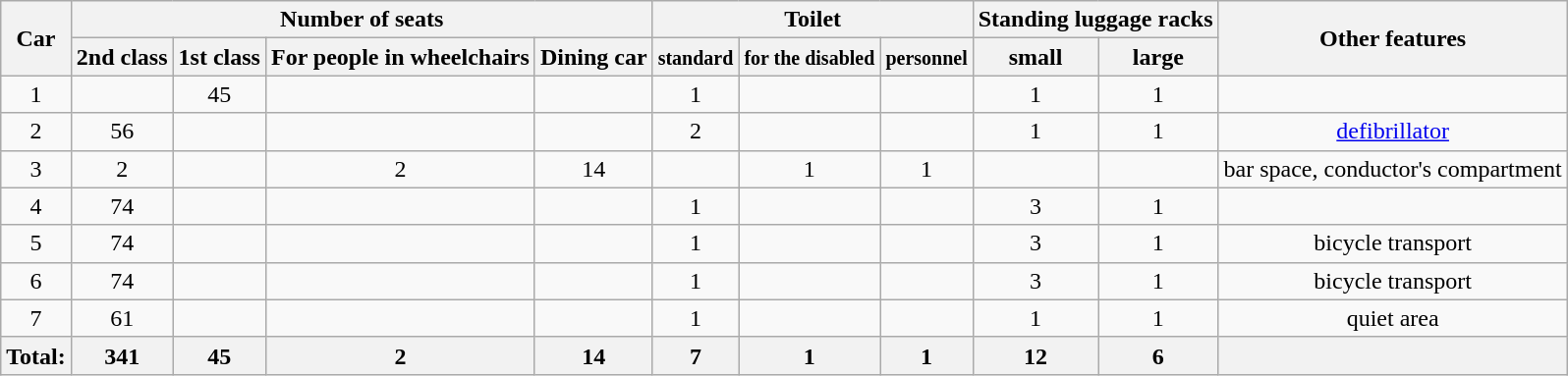<table class="wikitable" style="text-align:center">
<tr>
<th rowspan="2">Car</th>
<th colspan="4">Number of seats</th>
<th colspan="3">Toilet</th>
<th colspan="2">Standing luggage racks</th>
<th rowspan="2">Other features</th>
</tr>
<tr>
<th>2nd class</th>
<th>1st class</th>
<th>For people in wheelchairs</th>
<th>Dining car</th>
<th><small>standard</small></th>
<th><small>for the disabled</small></th>
<th><small>personnel</small></th>
<th>small</th>
<th>large</th>
</tr>
<tr>
<td>1</td>
<td></td>
<td>45</td>
<td></td>
<td></td>
<td>1</td>
<td></td>
<td></td>
<td>1</td>
<td>1</td>
<td></td>
</tr>
<tr>
<td>2</td>
<td>56</td>
<td></td>
<td></td>
<td></td>
<td>2</td>
<td></td>
<td></td>
<td>1</td>
<td>1</td>
<td><a href='#'>defibrillator</a></td>
</tr>
<tr>
<td>3</td>
<td>2</td>
<td></td>
<td>2</td>
<td>14</td>
<td></td>
<td>1</td>
<td>1</td>
<td></td>
<td></td>
<td>bar space, conductor's compartment</td>
</tr>
<tr>
<td>4</td>
<td>74</td>
<td></td>
<td></td>
<td></td>
<td>1</td>
<td></td>
<td></td>
<td>3</td>
<td>1</td>
<td></td>
</tr>
<tr>
<td>5</td>
<td>74</td>
<td></td>
<td></td>
<td></td>
<td>1</td>
<td></td>
<td></td>
<td>3</td>
<td>1</td>
<td>bicycle transport</td>
</tr>
<tr>
<td>6</td>
<td>74</td>
<td></td>
<td></td>
<td></td>
<td>1</td>
<td></td>
<td></td>
<td>3</td>
<td>1</td>
<td>bicycle transport</td>
</tr>
<tr>
<td>7</td>
<td>61</td>
<td></td>
<td></td>
<td></td>
<td>1</td>
<td></td>
<td></td>
<td>1</td>
<td>1</td>
<td>quiet area</td>
</tr>
<tr>
<th>Total:</th>
<th>341</th>
<th>45</th>
<th>2</th>
<th>14</th>
<th>7</th>
<th>1</th>
<th>1</th>
<th>12</th>
<th>6</th>
<th></th>
</tr>
</table>
